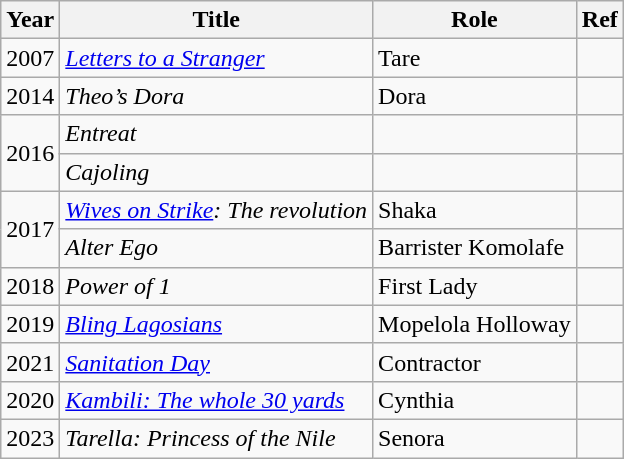<table class="wikitable">
<tr>
<th>Year</th>
<th>Title</th>
<th>Role</th>
<th>Ref</th>
</tr>
<tr>
<td>2007</td>
<td><em><a href='#'>Letters to a Stranger</a></em></td>
<td>Tare</td>
<td></td>
</tr>
<tr>
<td>2014</td>
<td><em>Theo’s Dora</em></td>
<td>Dora</td>
<td></td>
</tr>
<tr>
<td rowspan="2">2016</td>
<td><em>Entreat</em></td>
<td></td>
<td></td>
</tr>
<tr>
<td><em>Cajoling</em></td>
<td></td>
<td></td>
</tr>
<tr>
<td rowspan="2">2017</td>
<td><em><a href='#'>Wives on Strike</a>: The revolution</em></td>
<td>Shaka</td>
<td></td>
</tr>
<tr>
<td><em>Alter Ego</em></td>
<td>Barrister Komolafe</td>
<td></td>
</tr>
<tr>
<td>2018</td>
<td><em>Power of 1</em></td>
<td>First Lady</td>
<td></td>
</tr>
<tr>
<td>2019</td>
<td><em><a href='#'>Bling Lagosians</a></em></td>
<td>Mopelola Holloway</td>
<td></td>
</tr>
<tr>
<td>2021</td>
<td><em><a href='#'>Sanitation Day</a></em></td>
<td>Contractor</td>
<td></td>
</tr>
<tr>
<td>2020</td>
<td><a href='#'><em>Kambili: The whole 30 yards</em></a></td>
<td>Cynthia</td>
<td></td>
</tr>
<tr>
<td>2023</td>
<td><em>Tarella: Princess of the Nile</em></td>
<td>Senora</td>
<td></td>
</tr>
</table>
